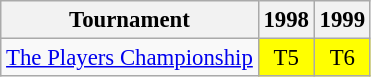<table class="wikitable" style="font-size:95%;text-align:center;">
<tr>
<th>Tournament</th>
<th>1998</th>
<th>1999</th>
</tr>
<tr>
<td align=left><a href='#'>The Players Championship</a></td>
<td style="background:yellow;">T5</td>
<td style="background:yellow;">T6</td>
</tr>
</table>
